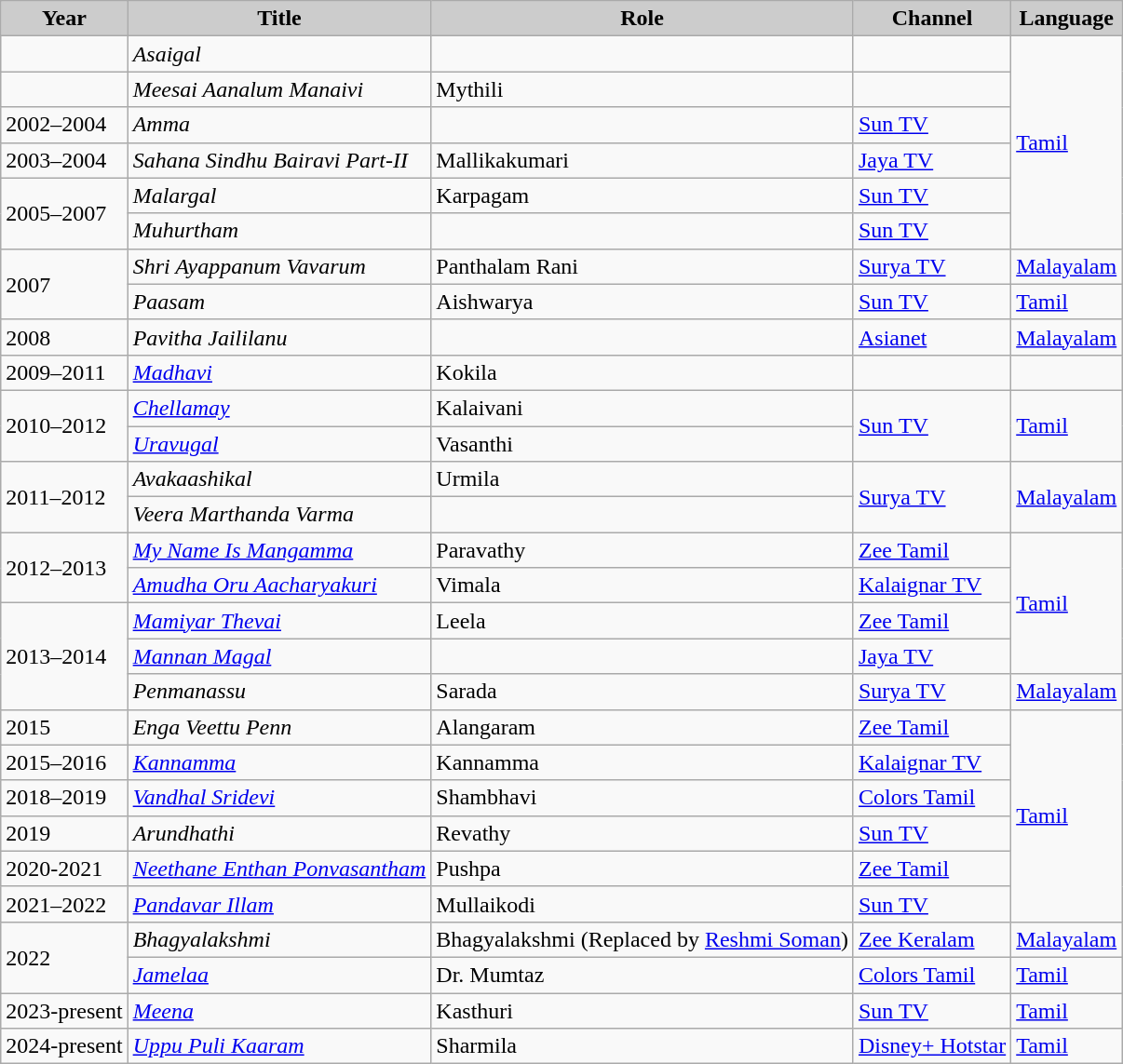<table class="wikitable">
<tr>
<th style="background:#ccc;">Year</th>
<th style="background:#ccc;">Title</th>
<th style="background:#ccc;">Role</th>
<th style="background:#ccc;">Channel</th>
<th style="background:#ccc;">Language</th>
</tr>
<tr>
<td></td>
<td><em>Asaigal</em></td>
<td></td>
<td></td>
<td rowspan=6><a href='#'>Tamil</a></td>
</tr>
<tr>
<td></td>
<td><em>Meesai Aanalum Manaivi</em></td>
<td>Mythili</td>
<td></td>
</tr>
<tr>
<td>2002–2004</td>
<td><em>Amma</em></td>
<td></td>
<td><a href='#'>Sun TV</a></td>
</tr>
<tr>
<td>2003–2004</td>
<td><em>Sahana Sindhu Bairavi Part-II</em></td>
<td>Mallikakumari</td>
<td><a href='#'>Jaya TV</a></td>
</tr>
<tr>
<td rowspan=2>2005–2007</td>
<td><em>Malargal</em></td>
<td>Karpagam</td>
<td><a href='#'>Sun TV</a></td>
</tr>
<tr>
<td><em>Muhurtham</em></td>
<td></td>
<td><a href='#'>Sun TV</a></td>
</tr>
<tr>
<td rowspan="2">2007</td>
<td><em>Shri Ayappanum Vavarum</em></td>
<td>Panthalam Rani</td>
<td><a href='#'>Surya TV</a></td>
<td><a href='#'>Malayalam</a></td>
</tr>
<tr>
<td><em>Paasam</em></td>
<td>Aishwarya</td>
<td><a href='#'>Sun TV</a></td>
<td><a href='#'>Tamil</a></td>
</tr>
<tr>
<td>2008</td>
<td><em>Pavitha Jaililanu</em></td>
<td></td>
<td><a href='#'>Asianet</a></td>
<td><a href='#'>Malayalam</a></td>
</tr>
<tr>
<td>2009–2011</td>
<td><em><a href='#'>Madhavi</a></em></td>
<td>Kokila</td>
<td></td>
<td></td>
</tr>
<tr>
<td rowspan="2">2010–2012</td>
<td><em><a href='#'>Chellamay</a></em></td>
<td>Kalaivani</td>
<td rowspan="2"><a href='#'>Sun TV</a></td>
<td rowspan="2"><a href='#'>Tamil</a></td>
</tr>
<tr>
<td><em><a href='#'>Uravugal</a></em></td>
<td>Vasanthi</td>
</tr>
<tr>
<td rowspan=2>2011–2012</td>
<td><em>Avakaashikal</em></td>
<td>Urmila</td>
<td rowspan=2><a href='#'>Surya TV</a></td>
<td rowspan=2><a href='#'>Malayalam</a></td>
</tr>
<tr>
<td><em>Veera Marthanda Varma</em></td>
<td></td>
</tr>
<tr>
<td rowspan=2>2012–2013</td>
<td><em><a href='#'>My Name Is Mangamma</a></em></td>
<td>Paravathy</td>
<td><a href='#'>Zee Tamil</a></td>
<td rowspan=4><a href='#'>Tamil</a></td>
</tr>
<tr>
<td><em><a href='#'>Amudha Oru Aacharyakuri</a></em></td>
<td>Vimala</td>
<td><a href='#'>Kalaignar TV</a></td>
</tr>
<tr>
<td rowspan=3>2013–2014</td>
<td><em><a href='#'>Mamiyar Thevai</a></em></td>
<td>Leela</td>
<td><a href='#'>Zee Tamil</a></td>
</tr>
<tr>
<td><em><a href='#'>Mannan Magal</a></em></td>
<td></td>
<td><a href='#'>Jaya TV</a></td>
</tr>
<tr>
<td><em>Penmanassu</em></td>
<td>Sarada</td>
<td><a href='#'>Surya TV</a></td>
<td><a href='#'>Malayalam</a></td>
</tr>
<tr>
<td>2015</td>
<td><em>Enga Veettu Penn</em></td>
<td>Alangaram</td>
<td><a href='#'>Zee Tamil</a></td>
<td rowspan="6"><a href='#'>Tamil</a></td>
</tr>
<tr>
<td>2015–2016</td>
<td><em><a href='#'>Kannamma</a></em></td>
<td>Kannamma</td>
<td><a href='#'>Kalaignar TV</a></td>
</tr>
<tr>
<td>2018–2019</td>
<td><em><a href='#'>Vandhal Sridevi</a></em></td>
<td>Shambhavi</td>
<td><a href='#'>Colors Tamil</a></td>
</tr>
<tr>
<td>2019</td>
<td><em>Arundhathi</em></td>
<td>Revathy</td>
<td><a href='#'>Sun TV</a></td>
</tr>
<tr>
<td>2020-2021</td>
<td><em><a href='#'>Neethane Enthan Ponvasantham</a></em></td>
<td>Pushpa</td>
<td><a href='#'>Zee Tamil</a></td>
</tr>
<tr>
<td>2021–2022</td>
<td><em><a href='#'>Pandavar Illam</a></em></td>
<td>Mullaikodi</td>
<td><a href='#'>Sun TV</a></td>
</tr>
<tr>
<td rowspan=2>2022</td>
<td><em>Bhagyalakshmi</em></td>
<td>Bhagyalakshmi (Replaced by <a href='#'>Reshmi Soman</a>)</td>
<td><a href='#'>Zee Keralam</a></td>
<td><a href='#'>Malayalam</a></td>
</tr>
<tr>
<td><em><a href='#'>Jamelaa</a></em></td>
<td>Dr. Mumtaz</td>
<td><a href='#'>Colors Tamil</a></td>
<td><a href='#'>Tamil</a></td>
</tr>
<tr>
<td>2023-present</td>
<td><em><a href='#'>Meena</a></em></td>
<td>Kasthuri</td>
<td><a href='#'>Sun TV</a></td>
<td><a href='#'>Tamil</a></td>
</tr>
<tr>
<td>2024-present</td>
<td><em><a href='#'>Uppu Puli Kaaram</a></em></td>
<td>Sharmila</td>
<td><a href='#'>Disney+ Hotstar</a></td>
<td><a href='#'>Tamil</a></td>
</tr>
</table>
